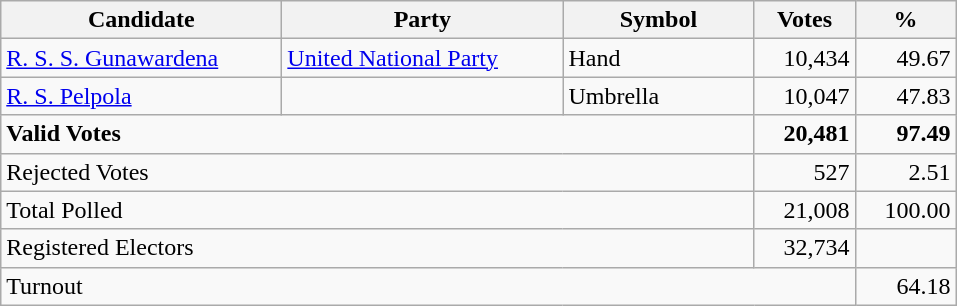<table class="wikitable" border="1" style="text-align:right;">
<tr>
<th align=left width="180">Candidate</th>
<th align=left width="180">Party</th>
<th align=left width="120">Symbol</th>
<th align=left width="60">Votes</th>
<th align=left width="60">%</th>
</tr>
<tr>
<td align=left><a href='#'>R. S. S. Gunawardena</a></td>
<td align=left><a href='#'>United National Party</a></td>
<td align=left>Hand</td>
<td align=right>10,434</td>
<td align=right>49.67</td>
</tr>
<tr>
<td align=left><a href='#'>R. S. Pelpola</a></td>
<td align=left></td>
<td align=left>Umbrella</td>
<td align=right>10,047</td>
<td align=right>47.83</td>
</tr>
<tr>
<td align=left colspan=3><strong>Valid Votes</strong></td>
<td align=right><strong>20,481</strong></td>
<td align=right><strong>97.49</strong></td>
</tr>
<tr>
<td align=left colspan=3>Rejected Votes</td>
<td align=right>527</td>
<td align=right>2.51</td>
</tr>
<tr>
<td align=left colspan=3>Total Polled</td>
<td align=right>21,008</td>
<td align=right>100.00</td>
</tr>
<tr>
<td align=left colspan=3>Registered Electors</td>
<td align=right>32,734</td>
<td></td>
</tr>
<tr>
<td align=left colspan=4>Turnout</td>
<td align=right>64.18</td>
</tr>
</table>
